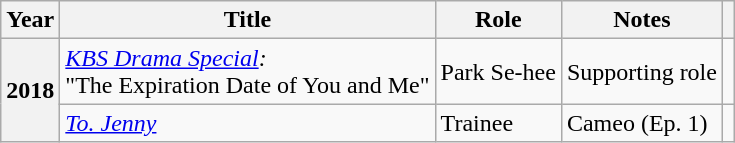<table class="wikitable sortable plainrowheaders">
<tr>
<th scope="col">Year</th>
<th scope="col">Title</th>
<th scope="col">Role</th>
<th scope="col">Notes</th>
<th scope="col" class="unsortable"></th>
</tr>
<tr>
<th scope="row" rowspan="2">2018</th>
<td><em><a href='#'>KBS Drama Special</a>:</em><br>"The Expiration Date of You and Me"</td>
<td>Park Se-hee</td>
<td>Supporting role</td>
<td></td>
</tr>
<tr>
<td><em><a href='#'>To. Jenny</a></em></td>
<td>Trainee</td>
<td>Cameo (Ep. 1)</td>
<td></td>
</tr>
</table>
